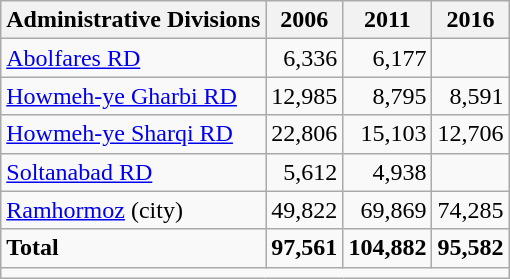<table class="wikitable">
<tr>
<th>Administrative Divisions</th>
<th>2006</th>
<th>2011</th>
<th>2016</th>
</tr>
<tr>
<td><a href='#'>Abolfares RD</a></td>
<td style="text-align: right;">6,336</td>
<td style="text-align: right;">6,177</td>
<td style="text-align: right;"></td>
</tr>
<tr>
<td><a href='#'>Howmeh-ye Gharbi RD</a></td>
<td style="text-align: right;">12,985</td>
<td style="text-align: right;">8,795</td>
<td style="text-align: right;">8,591</td>
</tr>
<tr>
<td><a href='#'>Howmeh-ye Sharqi RD</a></td>
<td style="text-align: right;">22,806</td>
<td style="text-align: right;">15,103</td>
<td style="text-align: right;">12,706</td>
</tr>
<tr>
<td><a href='#'>Soltanabad RD</a></td>
<td style="text-align: right;">5,612</td>
<td style="text-align: right;">4,938</td>
<td style="text-align: right;"></td>
</tr>
<tr>
<td><a href='#'>Ramhormoz</a> (city)</td>
<td style="text-align: right;">49,822</td>
<td style="text-align: right;">69,869</td>
<td style="text-align: right;">74,285</td>
</tr>
<tr>
<td><strong>Total</strong></td>
<td style="text-align: right;"><strong>97,561</strong></td>
<td style="text-align: right;"><strong>104,882</strong></td>
<td style="text-align: right;"><strong>95,582</strong></td>
</tr>
<tr>
<td colspan=4></td>
</tr>
</table>
